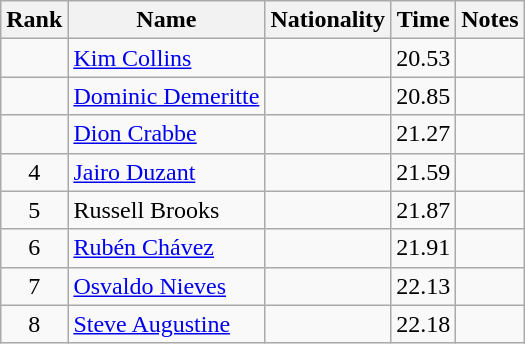<table class="wikitable sortable" style="text-align:center">
<tr>
<th>Rank</th>
<th>Name</th>
<th>Nationality</th>
<th>Time</th>
<th>Notes</th>
</tr>
<tr>
<td align=center></td>
<td align=left><a href='#'>Kim Collins</a></td>
<td align=left></td>
<td>20.53</td>
<td></td>
</tr>
<tr>
<td align=center></td>
<td align=left><a href='#'>Dominic Demeritte</a></td>
<td align=left></td>
<td>20.85</td>
<td></td>
</tr>
<tr>
<td align=center></td>
<td align=left><a href='#'>Dion Crabbe</a></td>
<td align=left></td>
<td>21.27</td>
<td></td>
</tr>
<tr>
<td align=center>4</td>
<td align=left><a href='#'>Jairo Duzant</a></td>
<td align=left></td>
<td>21.59</td>
<td></td>
</tr>
<tr>
<td align=center>5</td>
<td align=left>Russell Brooks</td>
<td align=left></td>
<td>21.87</td>
<td></td>
</tr>
<tr>
<td align=center>6</td>
<td align=left><a href='#'>Rubén Chávez</a></td>
<td align=left></td>
<td>21.91</td>
<td></td>
</tr>
<tr>
<td align=center>7</td>
<td align=left><a href='#'>Osvaldo Nieves</a></td>
<td align=left></td>
<td>22.13</td>
<td></td>
</tr>
<tr>
<td align=center>8</td>
<td align=left><a href='#'>Steve Augustine</a></td>
<td align=left></td>
<td>22.18</td>
<td></td>
</tr>
</table>
